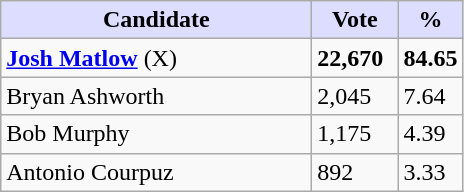<table class="wikitable">
<tr>
<th style="background:#ddf; width:200px;">Candidate</th>
<th style="background:#ddf; width:50px;">Vote</th>
<th style="background:#ddf; width:30px;">%</th>
</tr>
<tr>
<td><strong><a href='#'>Josh Matlow</a></strong> (X)</td>
<td><strong>22,670</strong></td>
<td><strong>84.65</strong></td>
</tr>
<tr>
<td>Bryan Ashworth</td>
<td>2,045</td>
<td>7.64</td>
</tr>
<tr>
<td>Bob Murphy</td>
<td>1,175</td>
<td>4.39</td>
</tr>
<tr>
<td>Antonio Courpuz</td>
<td>892</td>
<td>3.33</td>
</tr>
</table>
